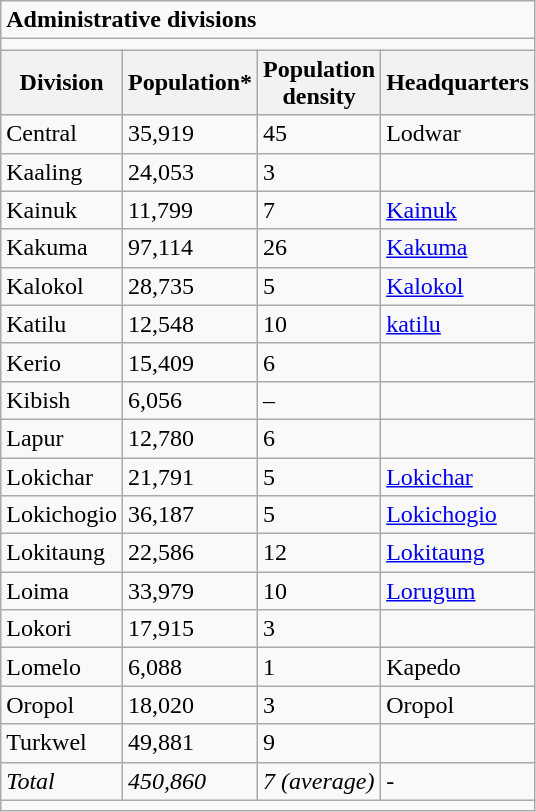<table class="wikitable">
<tr>
<td colspan="4"><strong>Administrative divisions</strong></td>
</tr>
<tr>
<td colspan="4"></td>
</tr>
<tr>
<th>Division</th>
<th>Population*</th>
<th>Population<br>density</th>
<th>Headquarters</th>
</tr>
<tr>
<td>Central</td>
<td>35,919</td>
<td>45</td>
<td>Lodwar</td>
</tr>
<tr>
<td>Kaaling</td>
<td>24,053</td>
<td>3</td>
<td></td>
</tr>
<tr>
<td>Kainuk</td>
<td>11,799</td>
<td>7</td>
<td><a href='#'>Kainuk</a></td>
</tr>
<tr>
<td>Kakuma</td>
<td>97,114</td>
<td>26</td>
<td><a href='#'>Kakuma</a></td>
</tr>
<tr>
<td>Kalokol</td>
<td>28,735</td>
<td>5</td>
<td><a href='#'>Kalokol</a></td>
</tr>
<tr>
<td>Katilu</td>
<td>12,548</td>
<td>10</td>
<td><a href='#'>katilu</a></td>
</tr>
<tr>
<td>Kerio</td>
<td>15,409</td>
<td>6</td>
<td></td>
</tr>
<tr>
<td>Kibish</td>
<td>6,056</td>
<td>–</td>
<td></td>
</tr>
<tr>
<td>Lapur</td>
<td>12,780</td>
<td>6</td>
<td></td>
</tr>
<tr>
<td>Lokichar</td>
<td>21,791</td>
<td>5</td>
<td><a href='#'>Lokichar</a></td>
</tr>
<tr>
<td>Lokichogio</td>
<td>36,187</td>
<td>5</td>
<td><a href='#'>Lokichogio</a></td>
</tr>
<tr>
<td>Lokitaung</td>
<td>22,586</td>
<td>12</td>
<td><a href='#'>Lokitaung</a></td>
</tr>
<tr>
<td>Loima</td>
<td>33,979</td>
<td>10</td>
<td><a href='#'>Lorugum</a></td>
</tr>
<tr>
<td>Lokori</td>
<td>17,915</td>
<td>3</td>
<td></td>
</tr>
<tr>
<td>Lomelo</td>
<td>6,088</td>
<td>1</td>
<td>Kapedo</td>
</tr>
<tr>
<td>Oropol</td>
<td>18,020</td>
<td>3</td>
<td>Oropol</td>
</tr>
<tr>
<td>Turkwel</td>
<td>49,881</td>
<td>9</td>
<td></td>
</tr>
<tr>
<td><em>Total</em></td>
<td><em>450,860</em></td>
<td><em>7 (average)</em></td>
<td>-</td>
</tr>
<tr>
<td colspan="4"></td>
</tr>
</table>
